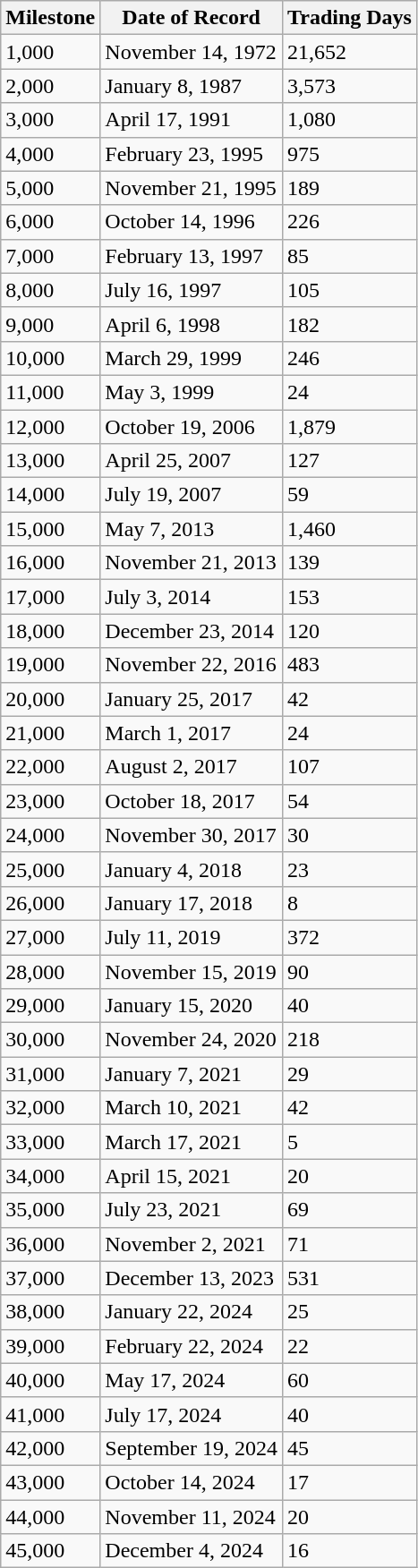<table class="wikitable sortable">
<tr>
<th>Milestone</th>
<th>Date of Record</th>
<th>Trading Days</th>
</tr>
<tr>
<td>1,000</td>
<td>November 14, 1972</td>
<td>21,652</td>
</tr>
<tr>
<td>2,000</td>
<td>January 8, 1987</td>
<td>3,573</td>
</tr>
<tr>
<td>3,000</td>
<td>April 17, 1991</td>
<td>1,080</td>
</tr>
<tr>
<td>4,000</td>
<td>February 23, 1995</td>
<td>975</td>
</tr>
<tr>
<td>5,000</td>
<td>November 21, 1995</td>
<td>189</td>
</tr>
<tr>
<td>6,000</td>
<td>October 14, 1996</td>
<td>226</td>
</tr>
<tr>
<td>7,000</td>
<td>February 13, 1997</td>
<td>85</td>
</tr>
<tr>
<td>8,000</td>
<td>July 16, 1997</td>
<td>105</td>
</tr>
<tr>
<td>9,000</td>
<td>April 6, 1998</td>
<td>182</td>
</tr>
<tr>
<td>10,000</td>
<td>March 29, 1999</td>
<td>246</td>
</tr>
<tr>
<td>11,000</td>
<td>May 3, 1999</td>
<td>24</td>
</tr>
<tr>
<td>12,000</td>
<td>October 19, 2006</td>
<td>1,879</td>
</tr>
<tr>
<td>13,000</td>
<td>April 25, 2007</td>
<td>127</td>
</tr>
<tr>
<td>14,000</td>
<td>July 19, 2007</td>
<td>59</td>
</tr>
<tr>
<td>15,000</td>
<td>May 7, 2013</td>
<td>1,460</td>
</tr>
<tr>
<td>16,000</td>
<td>November 21, 2013</td>
<td>139</td>
</tr>
<tr>
<td>17,000</td>
<td>July 3, 2014</td>
<td>153</td>
</tr>
<tr>
<td>18,000</td>
<td>December 23, 2014</td>
<td>120</td>
</tr>
<tr>
<td>19,000</td>
<td>November 22, 2016</td>
<td>483</td>
</tr>
<tr>
<td>20,000</td>
<td>January 25, 2017</td>
<td>42</td>
</tr>
<tr>
<td>21,000</td>
<td>March 1, 2017</td>
<td>24</td>
</tr>
<tr>
<td>22,000</td>
<td>August 2, 2017</td>
<td>107</td>
</tr>
<tr>
<td>23,000</td>
<td>October 18, 2017</td>
<td>54</td>
</tr>
<tr>
<td>24,000</td>
<td>November 30, 2017</td>
<td>30</td>
</tr>
<tr>
<td>25,000</td>
<td>January 4, 2018</td>
<td>23</td>
</tr>
<tr>
<td>26,000</td>
<td>January 17, 2018</td>
<td>8</td>
</tr>
<tr>
<td>27,000</td>
<td>July 11, 2019</td>
<td>372</td>
</tr>
<tr>
<td>28,000</td>
<td>November 15, 2019</td>
<td>90</td>
</tr>
<tr>
<td>29,000</td>
<td>January 15, 2020</td>
<td>40</td>
</tr>
<tr>
<td>30,000</td>
<td>November 24, 2020</td>
<td>218</td>
</tr>
<tr>
<td>31,000</td>
<td>January 7, 2021</td>
<td>29</td>
</tr>
<tr>
<td>32,000</td>
<td>March 10, 2021</td>
<td>42</td>
</tr>
<tr>
<td>33,000</td>
<td>March 17, 2021</td>
<td>5</td>
</tr>
<tr>
<td>34,000</td>
<td>April 15, 2021</td>
<td>20</td>
</tr>
<tr>
<td>35,000</td>
<td>July 23, 2021</td>
<td>69</td>
</tr>
<tr>
<td>36,000</td>
<td>November 2, 2021</td>
<td>71</td>
</tr>
<tr>
<td>37,000</td>
<td>December 13, 2023</td>
<td>531</td>
</tr>
<tr>
<td>38,000</td>
<td>January 22, 2024</td>
<td>25</td>
</tr>
<tr>
<td>39,000</td>
<td>February 22, 2024</td>
<td>22</td>
</tr>
<tr>
<td>40,000</td>
<td>May 17, 2024</td>
<td>60</td>
</tr>
<tr>
<td>41,000</td>
<td>July 17, 2024</td>
<td>40</td>
</tr>
<tr>
<td>42,000</td>
<td>September 19, 2024</td>
<td>45</td>
</tr>
<tr>
<td>43,000</td>
<td>October 14, 2024</td>
<td>17</td>
</tr>
<tr>
<td>44,000</td>
<td>November 11, 2024</td>
<td>20</td>
</tr>
<tr>
<td>45,000</td>
<td>December 4, 2024</td>
<td>16</td>
</tr>
</table>
